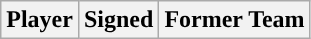<table class="wikitable sortable sortable" style="text-align: center">
<tr>
<th>Player</th>
<th>Signed</th>
<th>Former Team</th>
</tr>
</table>
